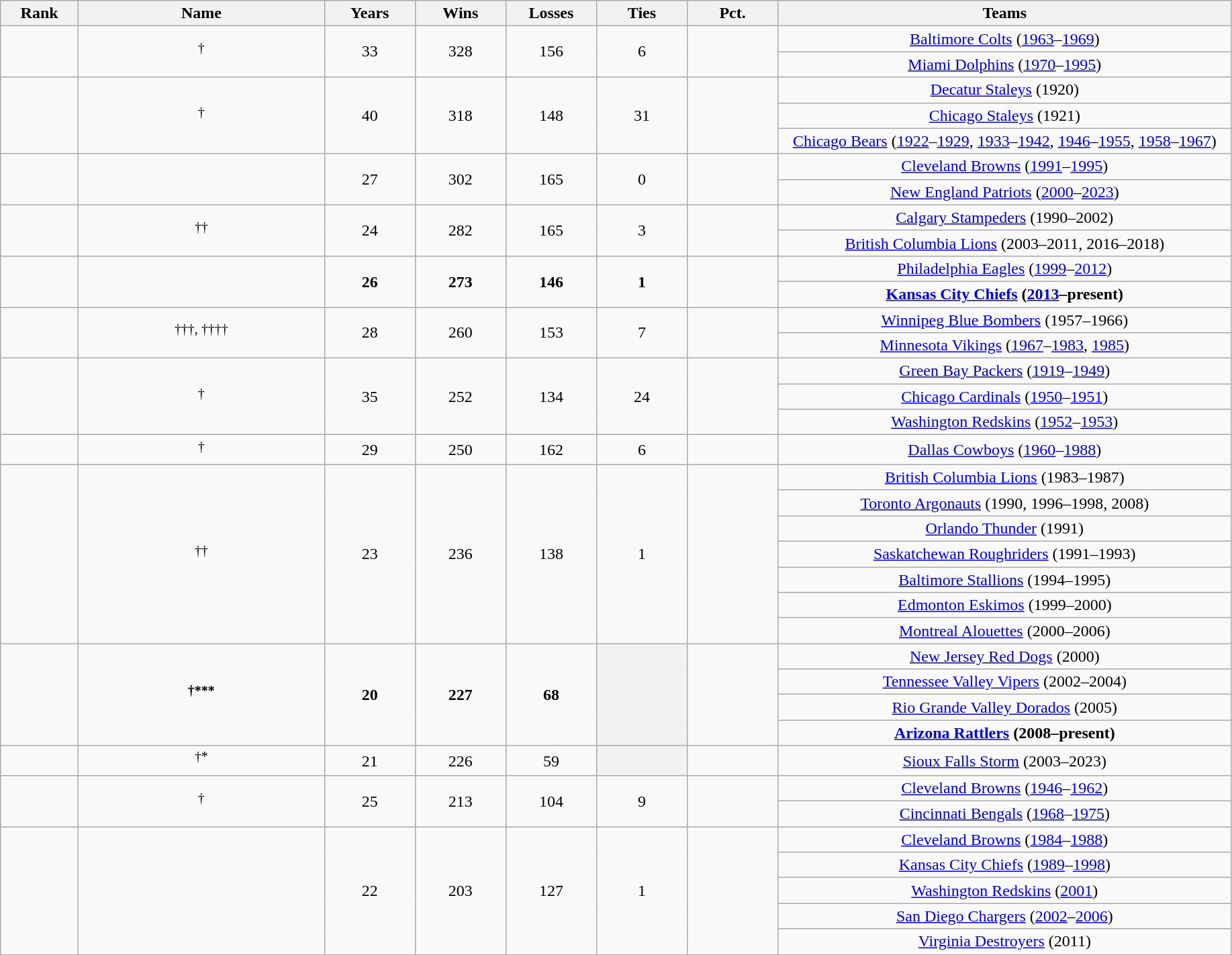<table class="wikitable sortable">
<tr>
<th bgcolor="#DDDDFF" width="6%">Rank</th>
<th bgcolor="#DDDDFF" width="19%">Name</th>
<th bgcolor="#DDDDFF" width="7%">Years</th>
<th bgcolor="#DDDDFF" width="7%">Wins</th>
<th bgcolor="#DDDDFF" width="7%">Losses</th>
<th bgcolor="#DDDDFF" width="7%">Ties</th>
<th bgcolor="#DDDDFF" width="7%">Pct.</th>
<th bgcolor="#DDDDFF" width="35%">Teams</th>
</tr>
<tr align="center">
<td rowspan="2"></td>
<td rowspan="2"><sup>†</sup></td>
<td rowspan="2">33</td>
<td rowspan="2">328</td>
<td rowspan="2">156</td>
<td rowspan="2">6</td>
<td rowspan="2"></td>
<td><a href='#'>Baltimore Colts</a> (<a href='#'>1963</a>–<a href='#'>1969</a>)</td>
</tr>
<tr align="center">
<td><a href='#'>Miami Dolphins</a> (<a href='#'>1970</a>–<a href='#'>1995</a>)</td>
</tr>
<tr align="center">
<td rowspan="3"></td>
<td rowspan="3"><sup>†</sup></td>
<td rowspan="3">40</td>
<td rowspan="3">318</td>
<td rowspan="3">148</td>
<td rowspan="3">31</td>
<td rowspan="3"></td>
<td><a href='#'>Decatur Staleys</a> (1920)</td>
</tr>
<tr align="center">
<td><a href='#'>Chicago Staleys</a> (1921)</td>
</tr>
<tr align="center">
<td><a href='#'>Chicago Bears</a> (<a href='#'>1922</a>–<a href='#'>1929</a>, <a href='#'>1933</a>–<a href='#'>1942</a>, <a href='#'>1946</a>–<a href='#'>1955</a>, <a href='#'>1958</a>–<a href='#'>1967</a>)</td>
</tr>
<tr align="center">
<td rowspan="2"></td>
<td rowspan="2"></td>
<td rowspan="2">27</td>
<td rowspan="2">302</td>
<td rowspan="2">165</td>
<td rowspan="2">0</td>
<td rowspan="2"></td>
<td><a href='#'>Cleveland Browns</a> (<a href='#'>1991</a>–<a href='#'>1995</a>)</td>
</tr>
<tr align="center">
<td><a href='#'>New England Patriots</a> (<a href='#'>2000</a>–<a href='#'>2023</a>)</td>
</tr>
<tr align="center">
<td rowspan="2"></td>
<td rowspan="2"><sup>††</sup></td>
<td rowspan="2">24</td>
<td rowspan="2">282</td>
<td rowspan="2">165</td>
<td rowspan="2">3</td>
<td rowspan="2"></td>
<td><a href='#'>Calgary Stampeders</a> (1990–2002)</td>
</tr>
<tr align="center">
<td><a href='#'>British Columbia Lions</a> (2003–2011, 2016–2018)</td>
</tr>
<tr align="center">
<td rowspan="2"><strong></strong></td>
<td rowspan="2"><strong></strong></td>
<td rowspan="2"><strong>26</strong></td>
<td rowspan="2"><strong>273</strong></td>
<td rowspan="2"><strong>146</strong></td>
<td rowspan="2"><strong>1</strong></td>
<td rowspan="2"><strong></strong></td>
<td><a href='#'>Philadelphia Eagles</a> (<a href='#'>1999</a>–<a href='#'>2012</a>)</td>
</tr>
<tr align="center">
<td><strong><a href='#'>Kansas City Chiefs</a> (<a href='#'>2013</a>–present)</strong></td>
</tr>
<tr align="center">
<td rowspan="2"></td>
<td rowspan="2"><sup>†††, ††††</sup></td>
<td rowspan="2">28</td>
<td rowspan="2">260</td>
<td rowspan="2">153</td>
<td rowspan="2">7</td>
<td rowspan="2"></td>
<td><a href='#'>Winnipeg Blue Bombers</a> (1957–1966)</td>
</tr>
<tr align="center">
<td><a href='#'>Minnesota Vikings</a> (<a href='#'>1967</a>–<a href='#'>1983</a>, <a href='#'>1985</a>)</td>
</tr>
<tr align="center">
<td rowspan="3"></td>
<td rowspan="3"><sup>†</sup></td>
<td rowspan="3">35</td>
<td rowspan="3">252</td>
<td rowspan="3">134</td>
<td rowspan="3">24</td>
<td rowspan="3"></td>
<td><a href='#'>Green Bay Packers</a> (<a href='#'>1919</a>–<a href='#'>1949</a>)</td>
</tr>
<tr align="center">
<td><a href='#'>Chicago Cardinals</a> (<a href='#'>1950</a>–<a href='#'>1951</a>)</td>
</tr>
<tr align="center">
<td><a href='#'>Washington Redskins</a> (<a href='#'>1952</a>–<a href='#'>1953</a>)</td>
</tr>
<tr align="center">
<td></td>
<td><sup>†</sup></td>
<td>29</td>
<td>250</td>
<td>162</td>
<td>6</td>
<td></td>
<td><a href='#'>Dallas Cowboys</a> (<a href='#'>1960</a>–<a href='#'>1988</a>)</td>
</tr>
<tr align="center">
<td rowspan="7"></td>
<td rowspan="7"><sup>††</sup></td>
<td rowspan="7">23</td>
<td rowspan="7">236</td>
<td rowspan="7">138</td>
<td rowspan="7">1</td>
<td rowspan="7"></td>
<td><a href='#'>British Columbia Lions</a> (1983–1987)</td>
</tr>
<tr align="center">
<td><a href='#'>Toronto Argonauts</a> (1990, 1996–1998, 2008)</td>
</tr>
<tr align="center">
<td><a href='#'>Orlando Thunder</a> (1991)</td>
</tr>
<tr align="center">
<td><a href='#'>Saskatchewan Roughriders</a> (1991–1993)</td>
</tr>
<tr align="center">
<td><a href='#'>Baltimore Stallions</a> (1994–1995)</td>
</tr>
<tr align="center">
<td><a href='#'>Edmonton Eskimos</a> (1999–2000)</td>
</tr>
<tr align="center">
<td><a href='#'>Montreal Alouettes</a> (2000–2006)</td>
</tr>
<tr align="center">
<td rowspan="4"><strong></strong></td>
<td rowspan="4"><strong><sup>†***</sup></strong></td>
<td rowspan="4"><strong>20</strong></td>
<td rowspan="4"><strong>227</strong></td>
<td rowspan="4"><strong>68</strong></td>
<th rowspan="4"></th>
<td rowspan="4"><strong></strong></td>
<td><a href='#'>New Jersey Red Dogs</a> (2000)</td>
</tr>
<tr align="center">
<td><a href='#'>Tennessee Valley Vipers</a> (2002–2004)</td>
</tr>
<tr align="center">
<td><a href='#'>Rio Grande Valley Dorados</a> (2005)</td>
</tr>
<tr align="center">
<td><strong><a href='#'>Arizona Rattlers</a> (2008–present)</strong></td>
</tr>
<tr align="center">
<td></td>
<td><sup>†*</sup></td>
<td>21</td>
<td>226</td>
<td>59</td>
<th></th>
<td></td>
<td><a href='#'>Sioux Falls Storm</a> (2003–2023)</td>
</tr>
<tr align="center">
<td rowspan="2"></td>
<td rowspan="2"><sup>†</sup></td>
<td rowspan="2">25</td>
<td rowspan="2">213</td>
<td rowspan="2">104</td>
<td rowspan="2">9</td>
<td rowspan="2"></td>
<td><a href='#'>Cleveland Browns</a> (<a href='#'>1946</a>–<a href='#'>1962</a>)</td>
</tr>
<tr align="center">
<td><a href='#'>Cincinnati Bengals</a> (<a href='#'>1968</a>–<a href='#'>1975</a>)</td>
</tr>
<tr align="center">
<td rowspan="5"></td>
<td rowspan="5"></td>
<td rowspan="5">22</td>
<td rowspan="5">203</td>
<td rowspan="5">127</td>
<td rowspan="5">1</td>
<td rowspan="5"></td>
<td><a href='#'>Cleveland Browns</a> (<a href='#'>1984</a>–<a href='#'>1988</a>)</td>
</tr>
<tr align="center">
<td><a href='#'>Kansas City Chiefs</a> (<a href='#'>1989</a>–<a href='#'>1998</a>)</td>
</tr>
<tr align="center">
<td><a href='#'>Washington Redskins</a> (<a href='#'>2001</a>)</td>
</tr>
<tr align="center">
<td><a href='#'>San Diego Chargers</a> (<a href='#'>2002</a>–<a href='#'>2006</a>)</td>
</tr>
<tr align="center">
<td><a href='#'>Virginia Destroyers</a> (2011)</td>
</tr>
</table>
